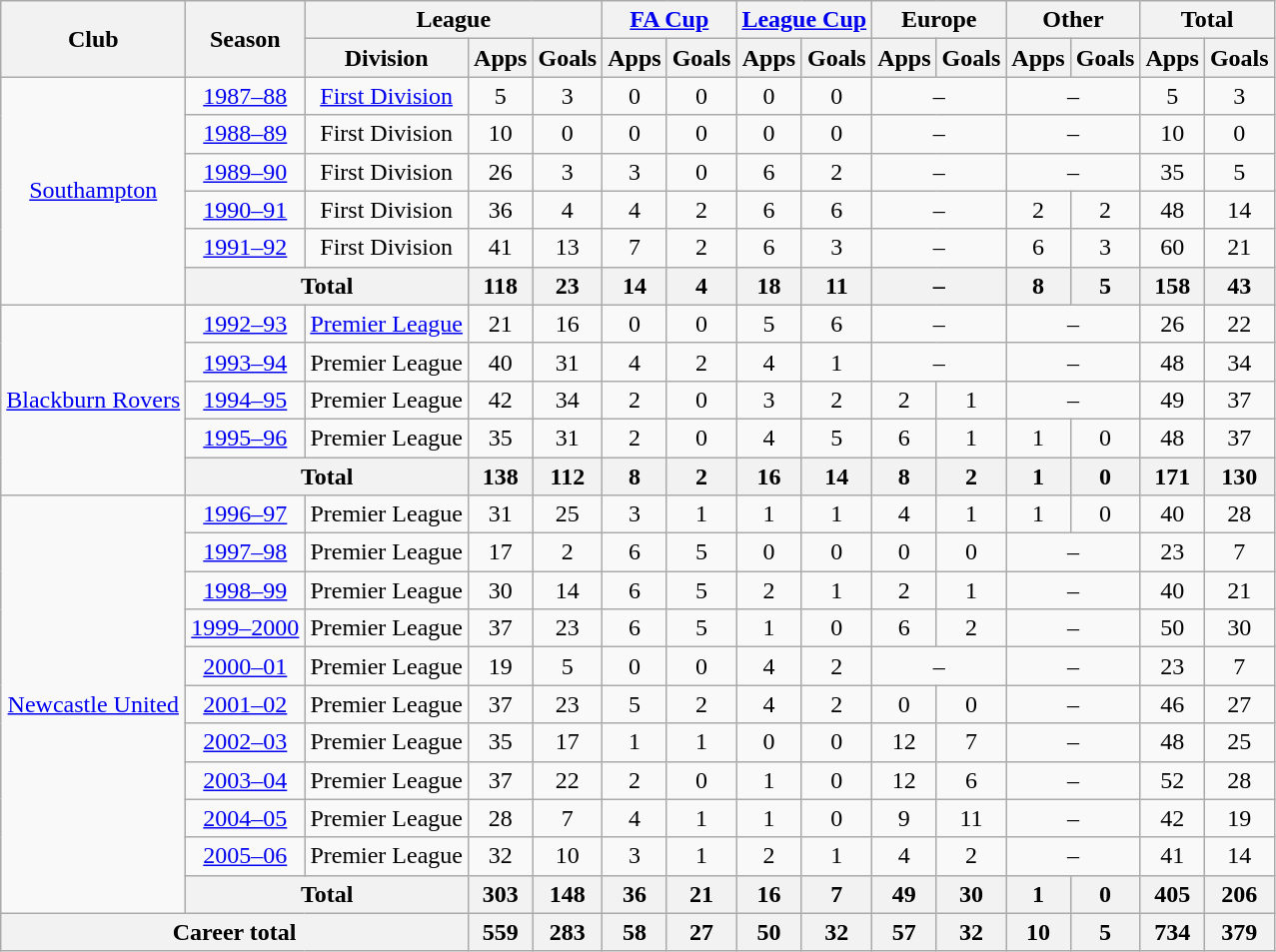<table class="wikitable" style="text-align:center">
<tr>
<th rowspan="2">Club</th>
<th rowspan="2">Season</th>
<th colspan="3">League</th>
<th colspan="2"><a href='#'>FA Cup</a></th>
<th colspan="2"><a href='#'>League Cup</a></th>
<th colspan="2">Europe</th>
<th colspan="2">Other</th>
<th colspan="2">Total</th>
</tr>
<tr>
<th>Division</th>
<th>Apps</th>
<th>Goals</th>
<th>Apps</th>
<th>Goals</th>
<th>Apps</th>
<th>Goals</th>
<th>Apps</th>
<th>Goals</th>
<th>Apps</th>
<th>Goals</th>
<th>Apps</th>
<th>Goals</th>
</tr>
<tr>
<td rowspan="6"><a href='#'>Southampton</a></td>
<td><a href='#'>1987–88</a></td>
<td><a href='#'>First Division</a></td>
<td>5</td>
<td>3</td>
<td>0</td>
<td>0</td>
<td>0</td>
<td>0</td>
<td colspan="2">–</td>
<td colspan="2">–</td>
<td>5</td>
<td>3</td>
</tr>
<tr>
<td><a href='#'>1988–89</a></td>
<td>First Division</td>
<td>10</td>
<td>0</td>
<td>0</td>
<td>0</td>
<td>0</td>
<td>0</td>
<td colspan="2">–</td>
<td colspan="2">–</td>
<td>10</td>
<td>0</td>
</tr>
<tr>
<td><a href='#'>1989–90</a></td>
<td>First Division</td>
<td>26</td>
<td>3</td>
<td>3</td>
<td>0</td>
<td>6</td>
<td>2</td>
<td colspan="2">–</td>
<td colspan="2">–</td>
<td>35</td>
<td>5</td>
</tr>
<tr>
<td><a href='#'>1990–91</a></td>
<td>First Division</td>
<td>36</td>
<td>4</td>
<td>4</td>
<td>2</td>
<td>6</td>
<td>6</td>
<td colspan="2">–</td>
<td>2</td>
<td>2</td>
<td>48</td>
<td>14</td>
</tr>
<tr>
<td><a href='#'>1991–92</a></td>
<td>First Division</td>
<td>41</td>
<td>13</td>
<td>7</td>
<td>2</td>
<td>6</td>
<td>3</td>
<td colspan="2">–</td>
<td>6</td>
<td>3</td>
<td>60</td>
<td>21</td>
</tr>
<tr>
<th colspan="2">Total</th>
<th>118</th>
<th>23</th>
<th>14</th>
<th>4</th>
<th>18</th>
<th>11</th>
<th colspan="2">–</th>
<th>8</th>
<th>5</th>
<th>158</th>
<th>43</th>
</tr>
<tr>
<td rowspan="5"><a href='#'>Blackburn Rovers</a></td>
<td><a href='#'>1992–93</a></td>
<td><a href='#'>Premier League</a></td>
<td>21</td>
<td>16</td>
<td>0</td>
<td>0</td>
<td>5</td>
<td>6</td>
<td colspan="2">–</td>
<td colspan="2">–</td>
<td>26</td>
<td>22</td>
</tr>
<tr>
<td><a href='#'>1993–94</a></td>
<td>Premier League</td>
<td>40</td>
<td>31</td>
<td>4</td>
<td>2</td>
<td>4</td>
<td>1</td>
<td colspan="2">–</td>
<td colspan="2">–</td>
<td>48</td>
<td>34</td>
</tr>
<tr>
<td><a href='#'>1994–95</a></td>
<td>Premier League</td>
<td>42</td>
<td>34</td>
<td>2</td>
<td>0</td>
<td>3</td>
<td>2</td>
<td>2</td>
<td>1</td>
<td colspan="2">–</td>
<td>49</td>
<td>37</td>
</tr>
<tr>
<td><a href='#'>1995–96</a></td>
<td>Premier League</td>
<td>35</td>
<td>31</td>
<td>2</td>
<td>0</td>
<td>4</td>
<td>5</td>
<td>6</td>
<td>1</td>
<td>1</td>
<td>0</td>
<td>48</td>
<td>37</td>
</tr>
<tr>
<th colspan="2">Total</th>
<th>138</th>
<th>112</th>
<th>8</th>
<th>2</th>
<th>16</th>
<th>14</th>
<th>8</th>
<th>2</th>
<th>1</th>
<th>0</th>
<th>171</th>
<th>130</th>
</tr>
<tr>
<td rowspan="11"><a href='#'>Newcastle United</a></td>
<td><a href='#'>1996–97</a></td>
<td>Premier League</td>
<td>31</td>
<td>25</td>
<td>3</td>
<td>1</td>
<td>1</td>
<td>1</td>
<td>4</td>
<td>1</td>
<td>1</td>
<td>0</td>
<td>40</td>
<td>28</td>
</tr>
<tr>
<td><a href='#'>1997–98</a></td>
<td>Premier League</td>
<td>17</td>
<td>2</td>
<td>6</td>
<td>5</td>
<td>0</td>
<td>0</td>
<td>0</td>
<td>0</td>
<td colspan="2">–</td>
<td>23</td>
<td>7</td>
</tr>
<tr>
<td><a href='#'>1998–99</a></td>
<td>Premier League</td>
<td>30</td>
<td>14</td>
<td>6</td>
<td>5</td>
<td>2</td>
<td>1</td>
<td>2</td>
<td>1</td>
<td colspan="2">–</td>
<td>40</td>
<td>21</td>
</tr>
<tr>
<td><a href='#'>1999–2000</a></td>
<td>Premier League</td>
<td>37</td>
<td>23</td>
<td>6</td>
<td>5</td>
<td>1</td>
<td>0</td>
<td>6</td>
<td>2</td>
<td colspan="2">–</td>
<td>50</td>
<td>30</td>
</tr>
<tr>
<td><a href='#'>2000–01</a></td>
<td>Premier League</td>
<td>19</td>
<td>5</td>
<td>0</td>
<td>0</td>
<td>4</td>
<td>2</td>
<td colspan="2">–</td>
<td colspan="2">–</td>
<td>23</td>
<td>7</td>
</tr>
<tr>
<td><a href='#'>2001–02</a></td>
<td>Premier League</td>
<td>37</td>
<td>23</td>
<td>5</td>
<td>2</td>
<td>4</td>
<td>2</td>
<td>0</td>
<td>0</td>
<td colspan="2">–</td>
<td>46</td>
<td>27</td>
</tr>
<tr>
<td><a href='#'>2002–03</a></td>
<td>Premier League</td>
<td>35</td>
<td>17</td>
<td>1</td>
<td>1</td>
<td>0</td>
<td>0</td>
<td>12</td>
<td>7</td>
<td colspan="2">–</td>
<td>48</td>
<td>25</td>
</tr>
<tr>
<td><a href='#'>2003–04</a></td>
<td>Premier League</td>
<td>37</td>
<td>22</td>
<td>2</td>
<td>0</td>
<td>1</td>
<td>0</td>
<td>12</td>
<td>6</td>
<td colspan="2">–</td>
<td>52</td>
<td>28</td>
</tr>
<tr>
<td><a href='#'>2004–05</a></td>
<td>Premier League</td>
<td>28</td>
<td>7</td>
<td>4</td>
<td>1</td>
<td>1</td>
<td>0</td>
<td>9</td>
<td>11</td>
<td colspan="2">–</td>
<td>42</td>
<td>19</td>
</tr>
<tr>
<td><a href='#'>2005–06</a></td>
<td>Premier League</td>
<td>32</td>
<td>10</td>
<td>3</td>
<td>1</td>
<td>2</td>
<td>1</td>
<td>4</td>
<td>2</td>
<td colspan="2">–</td>
<td>41</td>
<td>14</td>
</tr>
<tr>
<th colspan="2">Total</th>
<th>303</th>
<th>148</th>
<th>36</th>
<th>21</th>
<th>16</th>
<th>7</th>
<th>49</th>
<th>30</th>
<th>1</th>
<th>0</th>
<th>405</th>
<th>206</th>
</tr>
<tr>
<th colspan="3">Career total</th>
<th>559</th>
<th>283</th>
<th>58</th>
<th>27</th>
<th>50</th>
<th>32</th>
<th>57</th>
<th>32</th>
<th>10</th>
<th>5</th>
<th>734</th>
<th>379</th>
</tr>
</table>
